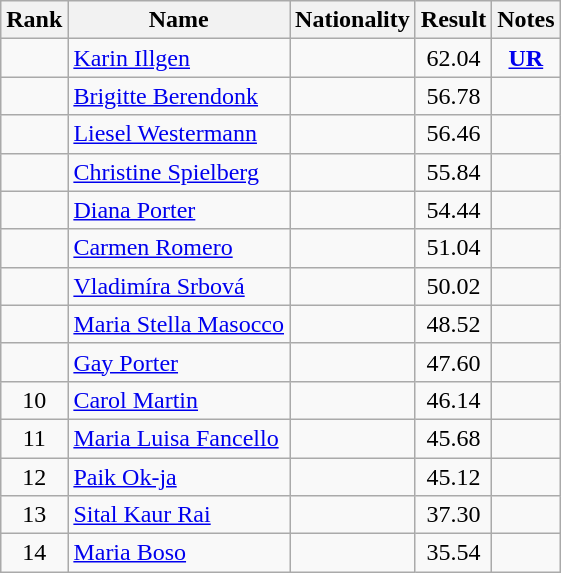<table class="wikitable sortable" style="text-align:center">
<tr>
<th>Rank</th>
<th>Name</th>
<th>Nationality</th>
<th>Result</th>
<th>Notes</th>
</tr>
<tr>
<td></td>
<td align=left><a href='#'>Karin Illgen</a></td>
<td align=left></td>
<td>62.04</td>
<td><strong><a href='#'>UR</a></strong></td>
</tr>
<tr>
<td></td>
<td align=left><a href='#'>Brigitte Berendonk</a></td>
<td align=left></td>
<td>56.78</td>
<td></td>
</tr>
<tr>
<td></td>
<td align=left><a href='#'>Liesel Westermann</a></td>
<td align=left></td>
<td>56.46</td>
<td></td>
</tr>
<tr>
<td></td>
<td align=left><a href='#'>Christine Spielberg</a></td>
<td align=left></td>
<td>55.84</td>
<td></td>
</tr>
<tr>
<td></td>
<td align=left><a href='#'>Diana Porter</a></td>
<td align=left></td>
<td>54.44</td>
<td></td>
</tr>
<tr>
<td></td>
<td align=left><a href='#'>Carmen Romero</a></td>
<td align=left></td>
<td>51.04</td>
<td></td>
</tr>
<tr>
<td></td>
<td align=left><a href='#'>Vladimíra Srbová</a></td>
<td align=left></td>
<td>50.02</td>
<td></td>
</tr>
<tr>
<td></td>
<td align=left><a href='#'>Maria Stella Masocco</a></td>
<td align=left></td>
<td>48.52</td>
<td></td>
</tr>
<tr>
<td></td>
<td align=left><a href='#'>Gay Porter</a></td>
<td align=left></td>
<td>47.60</td>
<td></td>
</tr>
<tr>
<td>10</td>
<td align=left><a href='#'>Carol Martin</a></td>
<td align=left></td>
<td>46.14</td>
<td></td>
</tr>
<tr>
<td>11</td>
<td align=left><a href='#'>Maria Luisa Fancello</a></td>
<td align=left></td>
<td>45.68</td>
<td><br></td>
</tr>
<tr>
<td>12</td>
<td align=left><a href='#'>Paik Ok-ja</a></td>
<td align=left></td>
<td>45.12</td>
<td></td>
</tr>
<tr>
<td>13</td>
<td align=left><a href='#'>Sital Kaur Rai</a></td>
<td align=left></td>
<td>37.30</td>
<td></td>
</tr>
<tr>
<td>14</td>
<td align=left><a href='#'>Maria Boso</a></td>
<td align=left></td>
<td>35.54</td>
<td></td>
</tr>
</table>
